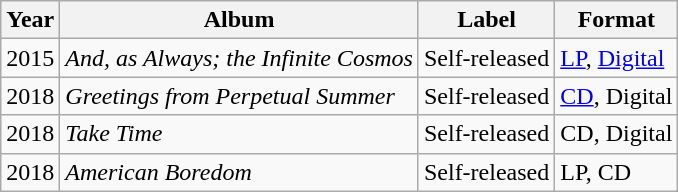<table class="wikitable">
<tr>
<th>Year</th>
<th>Album</th>
<th>Label</th>
<th>Format</th>
</tr>
<tr>
<td>2015</td>
<td><em>And, as Always; the Infinite Cosmos</em></td>
<td>Self-released</td>
<td><a href='#'>LP</a>, <a href='#'>Digital</a></td>
</tr>
<tr>
<td>2018</td>
<td><em>Greetings from Perpetual Summer </em></td>
<td>Self-released</td>
<td><a href='#'>CD</a>, Digital</td>
</tr>
<tr>
<td>2018</td>
<td><em>Take Time</em></td>
<td>Self-released</td>
<td>CD, Digital</td>
</tr>
<tr>
<td>2018</td>
<td><em>American Boredom</em></td>
<td>Self-released</td>
<td>LP, CD</td>
</tr>
</table>
